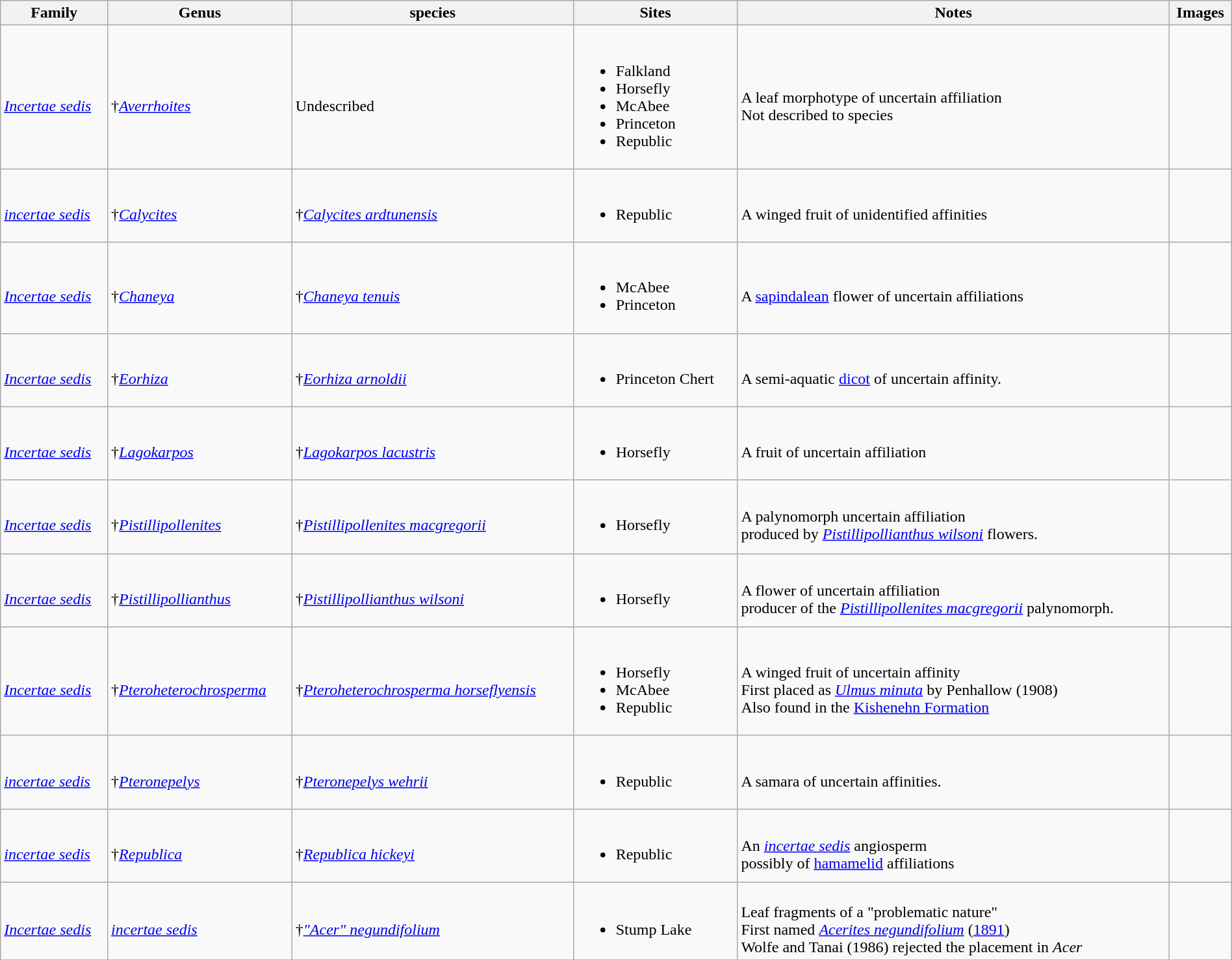<table class="wikitable sortable"  style="margin:auto; width:100%;">
<tr>
<th>Family</th>
<th>Genus</th>
<th>species</th>
<th>Sites</th>
<th>Notes</th>
<th>Images</th>
</tr>
<tr>
<td><br><em><a href='#'>Incertae sedis</a></em></td>
<td><br>†<em><a href='#'>Averrhoites</a></em></td>
<td><br>Undescribed</td>
<td><br><ul><li>Falkland</li><li>Horsefly</li><li>McAbee</li><li>Princeton</li><li>Republic</li></ul></td>
<td><br>A leaf morphotype of uncertain affiliation<br>Not described to species</td>
<td></td>
</tr>
<tr>
<td><br><em><a href='#'>incertae sedis</a></em></td>
<td><br>†<em><a href='#'>Calycites</a></em></td>
<td><br>†<em><a href='#'>Calycites ardtunensis</a></em></td>
<td><br><ul><li>Republic</li></ul></td>
<td><br>A winged fruit of unidentified affinities</td>
<td><br></td>
</tr>
<tr>
<td><br><em><a href='#'>Incertae sedis</a></em></td>
<td><br>†<em><a href='#'>Chaneya</a></em></td>
<td><br>†<em><a href='#'>Chaneya tenuis</a></em></td>
<td><br><ul><li>McAbee</li><li>Princeton</li></ul></td>
<td><br>A <a href='#'>sapindalean</a> flower of uncertain affiliations</td>
<td><br></td>
</tr>
<tr>
<td><br><em><a href='#'>Incertae sedis</a></em></td>
<td><br>†<em><a href='#'>Eorhiza</a></em></td>
<td><br>†<em><a href='#'>Eorhiza arnoldii</a></em></td>
<td><br><ul><li>Princeton Chert</li></ul></td>
<td><br>A semi-aquatic <a href='#'>dicot</a> of uncertain affinity.</td>
<td></td>
</tr>
<tr>
<td><br><em><a href='#'>Incertae sedis</a></em></td>
<td><br>†<em><a href='#'>Lagokarpos</a></em></td>
<td><br>†<em><a href='#'>Lagokarpos lacustris</a></em></td>
<td><br><ul><li>Horsefly</li></ul></td>
<td><br>A fruit of uncertain affiliation</td>
<td></td>
</tr>
<tr>
<td><br><em><a href='#'>Incertae sedis</a></em></td>
<td><br>†<em><a href='#'>Pistillipollenites</a></em></td>
<td><br>†<em><a href='#'>Pistillipollenites macgregorii</a></em></td>
<td><br><ul><li>Horsefly</li></ul></td>
<td><br>A palynomorph uncertain affiliation<br> produced by <em><a href='#'>Pistillipollianthus wilsoni</a></em> flowers.</td>
<td></td>
</tr>
<tr>
<td><br><em><a href='#'>Incertae sedis</a></em></td>
<td><br>†<em><a href='#'>Pistillipollianthus</a></em></td>
<td><br>†<em><a href='#'>Pistillipollianthus wilsoni</a></em></td>
<td><br><ul><li>Horsefly</li></ul></td>
<td><br>A flower of uncertain affiliation<br> producer of the <em><a href='#'>Pistillipollenites macgregorii</a></em> palynomorph.</td>
<td></td>
</tr>
<tr>
<td><br><em><a href='#'>Incertae sedis</a></em></td>
<td><br>†<em><a href='#'>Pteroheterochrosperma</a></em></td>
<td><br>†<em><a href='#'>Pteroheterochrosperma horseflyensis</a></em></td>
<td><br><ul><li>Horsefly</li><li>McAbee</li><li>Republic</li></ul></td>
<td><br>A winged fruit of uncertain affinity<br>First placed as <em><a href='#'>Ulmus minuta</a></em> by Penhallow (1908)<br>Also found in the <a href='#'>Kishenehn Formation</a></td>
<td><br></td>
</tr>
<tr>
<td><br><em><a href='#'>incertae sedis</a></em></td>
<td><br>†<em><a href='#'>Pteronepelys</a></em></td>
<td><br>†<em><a href='#'>Pteronepelys wehrii</a></em></td>
<td><br><ul><li>Republic</li></ul></td>
<td><br>A samara of uncertain affinities.</td>
<td><br></td>
</tr>
<tr>
<td><br><em><a href='#'>incertae sedis</a></em></td>
<td><br>†<em><a href='#'>Republica</a></em></td>
<td><br>†<em><a href='#'>Republica hickeyi</a></em></td>
<td><br><ul><li>Republic</li></ul></td>
<td><br>An <em><a href='#'>incertae sedis</a></em> angiosperm<br> possibly of <a href='#'>hamamelid</a> affiliations</td>
<td><br></td>
</tr>
<tr>
<td><br><em><a href='#'>Incertae sedis</a></em></td>
<td><br><em><a href='#'>incertae sedis</a></em></td>
<td><br>†<em><a href='#'>"Acer" negundifolium</a></em> </td>
<td><br><ul><li>Stump Lake</li></ul></td>
<td><br>Leaf fragments of a "problematic nature"<br> First named <em><a href='#'>Acerites negundifolium</a></em> (<a href='#'>1891</a>)<br> Wolfe and Tanai (1986) rejected the placement in <em>Acer</em></td>
<td></td>
</tr>
<tr>
</tr>
</table>
